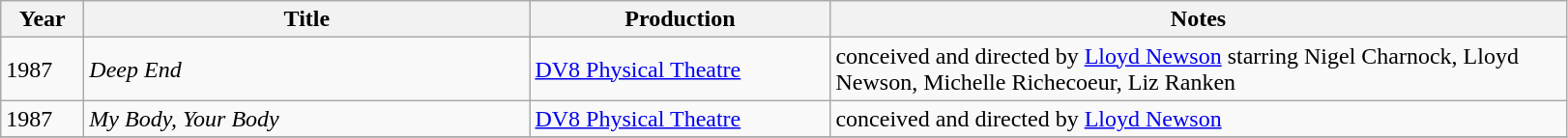<table class="wikitable">
<tr>
<th scope="col" width="50">Year</th>
<th scope="col" width="300">Title</th>
<th scope="col" width="200">Production</th>
<th scope="col" width="500">Notes</th>
</tr>
<tr>
<td>1987</td>
<td><em>Deep End</em></td>
<td><a href='#'>DV8 Physical Theatre</a></td>
<td>conceived and directed by <a href='#'>Lloyd Newson</a> starring Nigel Charnock, Lloyd Newson, Michelle Richecoeur, Liz Ranken</td>
</tr>
<tr>
<td>1987</td>
<td><em>My Body, Your Body</em></td>
<td><a href='#'>DV8 Physical Theatre</a></td>
<td>conceived and directed by <a href='#'>Lloyd Newson</a></td>
</tr>
<tr>
</tr>
</table>
